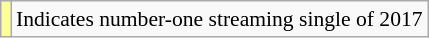<table class="wikitable" style="font-size:90%;">
<tr>
<td style="background-color:#FFFF99"></td>
<td>Indicates number-one streaming single of 2017</td>
</tr>
</table>
